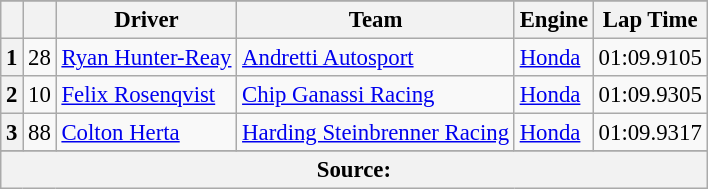<table class="wikitable" style="font-size:95%;">
<tr>
</tr>
<tr>
<th></th>
<th></th>
<th>Driver</th>
<th>Team</th>
<th>Engine</th>
<th>Lap Time</th>
</tr>
<tr>
<th>1</th>
<td align="center">28</td>
<td> <a href='#'>Ryan Hunter-Reay</a></td>
<td><a href='#'>Andretti Autosport</a></td>
<td><a href='#'>Honda</a></td>
<td>01:09.9105</td>
</tr>
<tr>
<th>2</th>
<td align="center">10</td>
<td> <a href='#'>Felix Rosenqvist</a> <strong></strong></td>
<td><a href='#'>Chip Ganassi Racing</a></td>
<td><a href='#'>Honda</a></td>
<td>01:09.9305</td>
</tr>
<tr>
<th>3</th>
<td align="center">88</td>
<td> <a href='#'>Colton Herta</a> <strong></strong></td>
<td><a href='#'>Harding Steinbrenner Racing</a></td>
<td><a href='#'>Honda</a></td>
<td>01:09.9317</td>
</tr>
<tr>
</tr>
<tr class="sortbottom">
<th colspan="6">Source:</th>
</tr>
</table>
